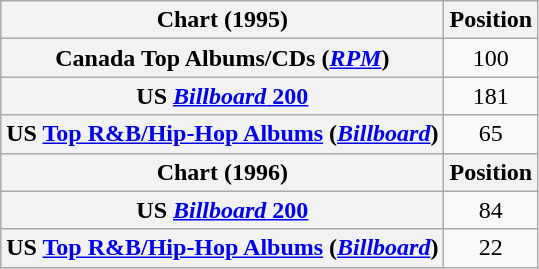<table class="wikitable sortable plainrowheaders">
<tr>
<th scope="col">Chart (1995)</th>
<th scope="col">Position</th>
</tr>
<tr>
<th scope="row">Canada Top Albums/CDs (<em><a href='#'>RPM</a></em>)</th>
<td style="text-align:center;">100</td>
</tr>
<tr>
<th scope="row">US <a href='#'><em>Billboard</em> 200</a></th>
<td style="text-align:center;">181</td>
</tr>
<tr>
<th scope="row">US <a href='#'>Top R&B/Hip-Hop Albums</a> (<em><a href='#'>Billboard</a></em>)</th>
<td style="text-align:center;">65</td>
</tr>
<tr>
<th scope="col">Chart (1996)</th>
<th scope="col">Position</th>
</tr>
<tr>
<th scope="row">US <a href='#'><em>Billboard</em> 200</a></th>
<td style="text-align:center;">84</td>
</tr>
<tr>
<th scope="row">US <a href='#'>Top R&B/Hip-Hop Albums</a> (<em><a href='#'>Billboard</a></em>)</th>
<td style="text-align:center;">22</td>
</tr>
</table>
